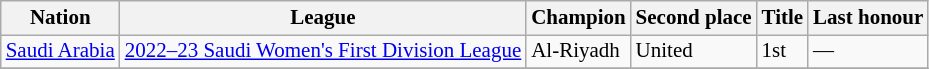<table class=wikitable style="font-size:14px">
<tr>
<th>Nation</th>
<th>League</th>
<th>Champion</th>
<th>Second place</th>
<th data-sort-type="number">Title</th>
<th>Last honour</th>
</tr>
<tr>
<td align=left> <a href='#'>Saudi Arabia</a></td>
<td align=left><a href='#'>2022–23 Saudi Women's First Division League</a></td>
<td>Al-Riyadh</td>
<td>United</td>
<td>1st</td>
<td>—</td>
</tr>
<tr>
</tr>
</table>
